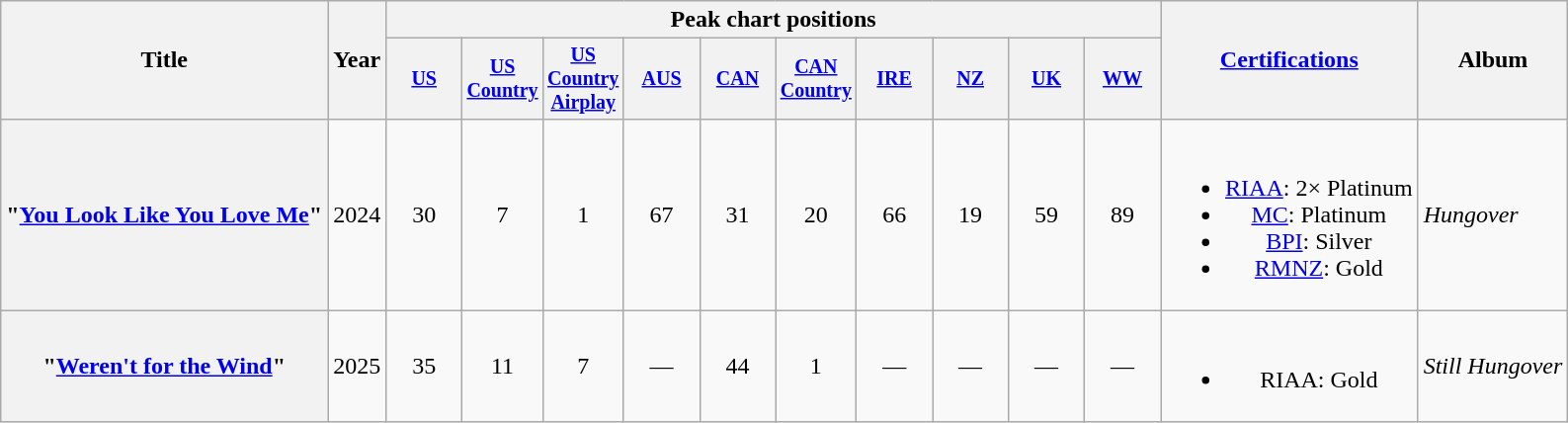<table class="wikitable plainrowheaders" style="text-align:center">
<tr>
<th scope="col" rowspan="2">Title</th>
<th scope="col" rowspan="2">Year</th>
<th scope="col" colspan="10">Peak chart positions</th>
<th scope="col" rowspan="2"><a href='#'>Certifications</a></th>
<th scope="col" rowspan="2">Album</th>
</tr>
<tr style="font-size:smaller;">
<th scope="col" width="45"><a href='#'>US</a><br></th>
<th scope="col" width="45"><a href='#'>US Country</a><br></th>
<th scope="col" width="45"><a href='#'>US Country Airplay</a><br></th>
<th scope="col" width="45"><a href='#'>AUS</a><br></th>
<th scope="col" width="45"><a href='#'>CAN</a><br></th>
<th scope="col" width="45"><a href='#'>CAN Country</a><br></th>
<th scope="col" width="45"><a href='#'>IRE</a><br></th>
<th scope="col" width="45"><a href='#'>NZ</a><br></th>
<th scope="col" width="45"><a href='#'>UK</a><br></th>
<th scope="col" width="45"><a href='#'>WW</a><br></th>
</tr>
<tr>
<th scope="row">"<a href='#'>You Look Like You Love Me</a>"<br></th>
<td>2024</td>
<td>30</td>
<td>7</td>
<td>1</td>
<td>67</td>
<td>31</td>
<td>20</td>
<td>66</td>
<td>19</td>
<td>59</td>
<td>89</td>
<td><br><ul><li><a href='#'>RIAA</a>: 2× Platinum</li><li><a href='#'>MC</a>: Platinum</li><li><a href='#'>BPI</a>: Silver</li><li><a href='#'>RMNZ</a>: Gold</li></ul></td>
<td align="left"><em>Hungover</em></td>
</tr>
<tr>
<th scope="row">"<a href='#'>Weren't for the Wind</a>"</th>
<td>2025</td>
<td>35</td>
<td>11</td>
<td>7</td>
<td>—</td>
<td>44</td>
<td>1</td>
<td>—</td>
<td>—</td>
<td>—</td>
<td>—</td>
<td><br><ul><li>RIAA: Gold</li></ul></td>
<td><em>Still Hungover</em></td>
</tr>
</table>
